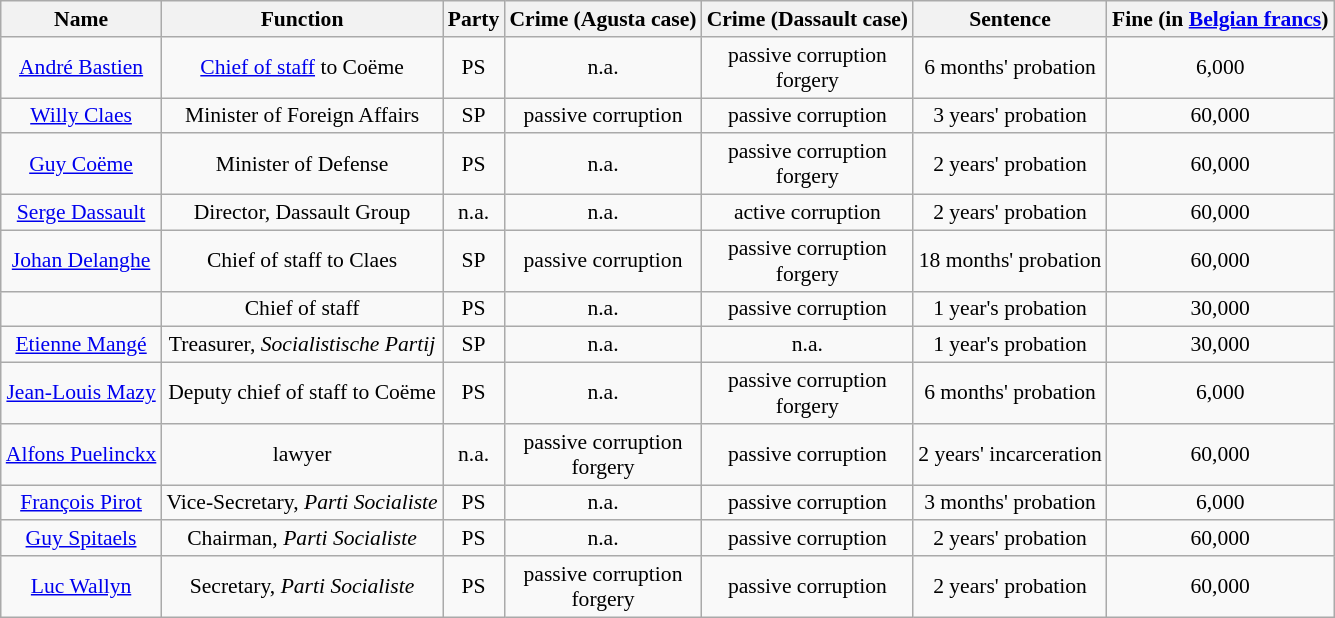<table class="wikitable" style="font-size: 90%; text-align: center;">
<tr>
<th>Name</th>
<th>Function</th>
<th>Party</th>
<th>Crime (Agusta case)</th>
<th>Crime (Dassault case)</th>
<th>Sentence</th>
<th>Fine (in <a href='#'>Belgian francs</a>)</th>
</tr>
<tr>
<td><a href='#'>André Bastien</a></td>
<td><a href='#'>Chief of staff</a> to Coëme</td>
<td>PS</td>
<td>n.a.</td>
<td>passive corruption <br> forgery</td>
<td>6 months' probation</td>
<td>6,000</td>
</tr>
<tr>
<td><a href='#'>Willy Claes</a></td>
<td>Minister of Foreign Affairs</td>
<td>SP</td>
<td>passive corruption</td>
<td>passive corruption</td>
<td>3 years' probation</td>
<td>60,000</td>
</tr>
<tr>
<td><a href='#'>Guy Coëme</a></td>
<td>Minister of Defense</td>
<td>PS</td>
<td>n.a.</td>
<td>passive corruption <br> forgery</td>
<td>2 years' probation</td>
<td>60,000</td>
</tr>
<tr>
<td><a href='#'>Serge Dassault</a></td>
<td>Director, Dassault Group</td>
<td>n.a.</td>
<td>n.a.</td>
<td>active corruption</td>
<td>2 years' probation</td>
<td>60,000</td>
</tr>
<tr>
<td><a href='#'>Johan Delanghe</a></td>
<td>Chief of staff to Claes</td>
<td>SP</td>
<td>passive corruption</td>
<td>passive corruption <br> forgery</td>
<td>18 months' probation</td>
<td>60,000</td>
</tr>
<tr>
<td></td>
<td>Chief of staff</td>
<td>PS</td>
<td>n.a.</td>
<td>passive corruption</td>
<td>1 year's probation</td>
<td>30,000</td>
</tr>
<tr>
<td><a href='#'>Etienne Mangé</a></td>
<td>Treasurer, <em>Socialistische Partij</em></td>
<td>SP</td>
<td>n.a.</td>
<td>n.a.</td>
<td>1 year's probation</td>
<td>30,000</td>
</tr>
<tr>
<td><a href='#'>Jean-Louis Mazy</a></td>
<td>Deputy chief of staff to Coëme</td>
<td>PS</td>
<td>n.a.</td>
<td>passive corruption <br> forgery</td>
<td>6 months' probation</td>
<td>6,000</td>
</tr>
<tr>
<td><a href='#'>Alfons Puelinckx</a></td>
<td>lawyer</td>
<td>n.a.</td>
<td>passive corruption <br> forgery</td>
<td>passive corruption</td>
<td>2 years' incarceration</td>
<td>60,000</td>
</tr>
<tr>
<td><a href='#'>François Pirot</a></td>
<td>Vice-Secretary, <em>Parti Socialiste</em></td>
<td>PS</td>
<td>n.a.</td>
<td>passive corruption</td>
<td>3 months' probation</td>
<td>6,000</td>
</tr>
<tr>
<td><a href='#'>Guy Spitaels</a></td>
<td>Chairman, <em>Parti Socialiste</em></td>
<td>PS</td>
<td>n.a.</td>
<td>passive corruption</td>
<td>2 years' probation</td>
<td>60,000</td>
</tr>
<tr>
<td><a href='#'>Luc Wallyn</a></td>
<td>Secretary, <em>Parti Socialiste</em></td>
<td>PS</td>
<td>passive corruption <br> forgery</td>
<td>passive corruption</td>
<td>2 years' probation</td>
<td>60,000</td>
</tr>
</table>
